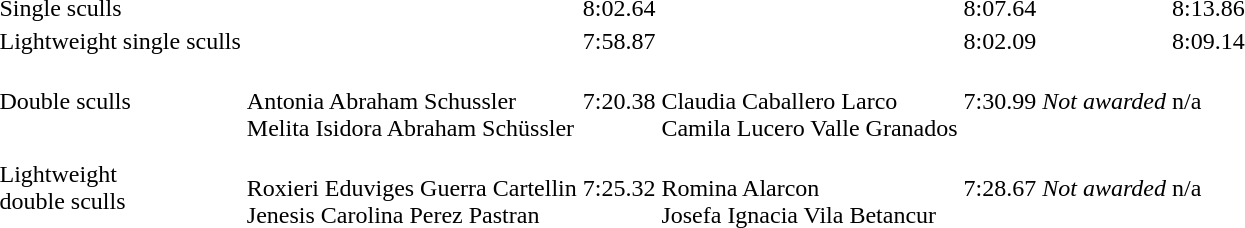<table>
<tr>
<td>Single sculls</td>
<td></td>
<td>8:02.64</td>
<td></td>
<td>8:07.64</td>
<td></td>
<td>8:13.86</td>
</tr>
<tr>
<td>Lightweight single sculls</td>
<td></td>
<td>7:58.87</td>
<td></td>
<td>8:02.09</td>
<td></td>
<td>8:09.14</td>
</tr>
<tr>
<td>Double sculls</td>
<td><br>Antonia Abraham Schussler<br>Melita Isidora Abraham Schüssler</td>
<td>7:20.38</td>
<td><br>Claudia Caballero Larco<br>Camila Lucero Valle Granados</td>
<td>7:30.99</td>
<td><em>Not awarded</em></td>
<td>n/a</td>
</tr>
<tr>
<td>Lightweight<br>double sculls</td>
<td><br>Roxieri Eduviges Guerra Cartellin<br>Jenesis Carolina Perez Pastran</td>
<td>7:25.32</td>
<td><br>Romina Alarcon<br>Josefa Ignacia Vila Betancur</td>
<td>7:28.67</td>
<td><em>Not awarded</em></td>
<td>n/a</td>
</tr>
</table>
